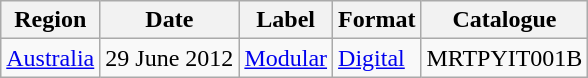<table class="wikitable">
<tr>
<th>Region</th>
<th>Date</th>
<th>Label</th>
<th>Format</th>
<th>Catalogue</th>
</tr>
<tr>
<td><a href='#'>Australia</a></td>
<td>29 June 2012</td>
<td><a href='#'>Modular</a></td>
<td><a href='#'>Digital</a></td>
<td>MRTPYIT001B</td>
</tr>
</table>
